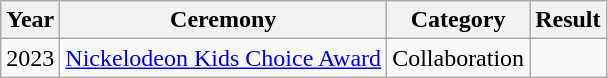<table class="wikitable">
<tr>
<th>Year</th>
<th>Ceremony</th>
<th>Category</th>
<th>Result</th>
</tr>
<tr>
<td>2023</td>
<td><a href='#'>Nickelodeon Kids Choice Award</a></td>
<td>Collaboration</td>
<td></td>
</tr>
</table>
